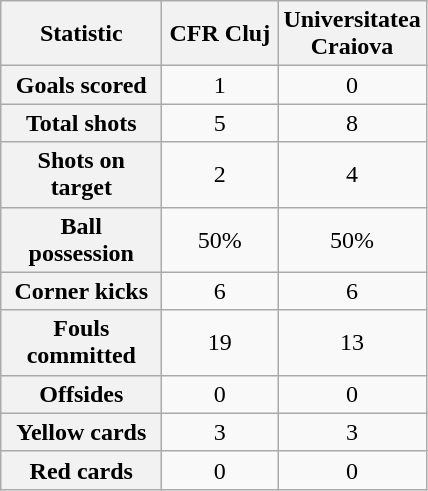<table class="wikitable plainrowheaders" style="text-align:center">
<tr>
<th scope="col" style="width:100px">Statistic</th>
<th scope="col" style="width:70px">CFR Cluj</th>
<th scope="col" style="width:70px">Universitatea Craiova</th>
</tr>
<tr>
<th scope=row>Goals scored</th>
<td>1</td>
<td>0</td>
</tr>
<tr>
<th scope=row>Total shots</th>
<td>5</td>
<td>8</td>
</tr>
<tr>
<th scope=row>Shots on target</th>
<td>2</td>
<td>4</td>
</tr>
<tr>
<th scope=row>Ball possession</th>
<td>50%</td>
<td>50%</td>
</tr>
<tr>
<th scope=row>Corner kicks</th>
<td>6</td>
<td>6</td>
</tr>
<tr>
<th scope=row>Fouls committed</th>
<td>19</td>
<td>13</td>
</tr>
<tr>
<th scope=row>Offsides</th>
<td>0</td>
<td>0</td>
</tr>
<tr>
<th scope=row>Yellow cards</th>
<td>3</td>
<td>3</td>
</tr>
<tr>
<th scope=row>Red cards</th>
<td>0</td>
<td>0</td>
</tr>
</table>
